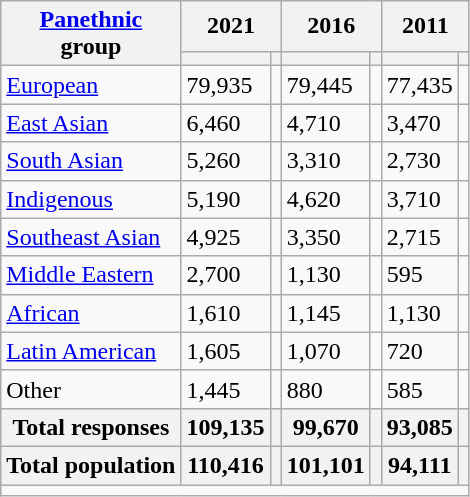<table class="wikitable collapsible sortable">
<tr>
<th rowspan="2"><a href='#'>Panethnic</a><br>group</th>
<th colspan="2">2021</th>
<th colspan="2">2016</th>
<th colspan="2">2011</th>
</tr>
<tr>
<th><a href='#'></a></th>
<th></th>
<th></th>
<th></th>
<th></th>
<th></th>
</tr>
<tr>
<td><a href='#'>European</a></td>
<td>79,935</td>
<td></td>
<td>79,445</td>
<td></td>
<td>77,435</td>
<td></td>
</tr>
<tr>
<td><a href='#'>East Asian</a></td>
<td>6,460</td>
<td></td>
<td>4,710</td>
<td></td>
<td>3,470</td>
<td></td>
</tr>
<tr>
<td><a href='#'>South Asian</a></td>
<td>5,260</td>
<td></td>
<td>3,310</td>
<td></td>
<td>2,730</td>
<td></td>
</tr>
<tr>
<td><a href='#'>Indigenous</a></td>
<td>5,190</td>
<td></td>
<td>4,620</td>
<td></td>
<td>3,710</td>
<td></td>
</tr>
<tr>
<td><a href='#'>Southeast Asian</a></td>
<td>4,925</td>
<td></td>
<td>3,350</td>
<td></td>
<td>2,715</td>
<td></td>
</tr>
<tr>
<td><a href='#'>Middle Eastern</a></td>
<td>2,700</td>
<td></td>
<td>1,130</td>
<td></td>
<td>595</td>
<td></td>
</tr>
<tr>
<td><a href='#'>African</a></td>
<td>1,610</td>
<td></td>
<td>1,145</td>
<td></td>
<td>1,130</td>
<td></td>
</tr>
<tr>
<td><a href='#'>Latin American</a></td>
<td>1,605</td>
<td></td>
<td>1,070</td>
<td></td>
<td>720</td>
<td></td>
</tr>
<tr>
<td>Other</td>
<td>1,445</td>
<td></td>
<td>880</td>
<td></td>
<td>585</td>
<td></td>
</tr>
<tr>
<th>Total responses</th>
<th>109,135</th>
<th></th>
<th>99,670</th>
<th></th>
<th>93,085</th>
<th></th>
</tr>
<tr>
<th>Total population</th>
<th>110,416</th>
<th></th>
<th>101,101</th>
<th></th>
<th>94,111</th>
<th></th>
</tr>
<tr class="sortbottom">
<td colspan="15"></td>
</tr>
</table>
